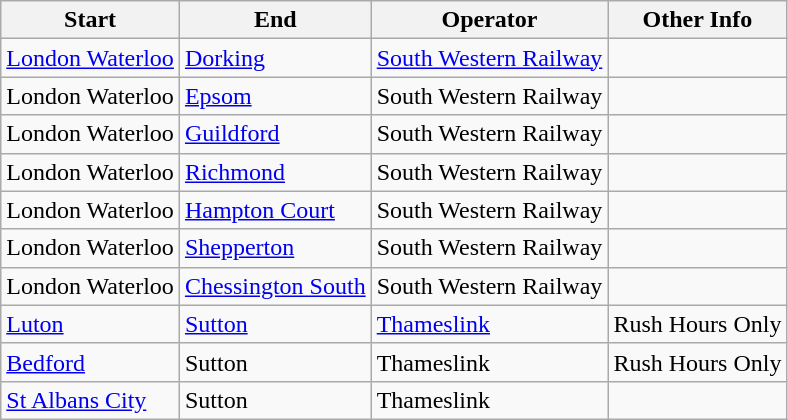<table class="wikitable">
<tr>
<th>Start</th>
<th>End</th>
<th>Operator</th>
<th>Other Info</th>
</tr>
<tr>
<td><a href='#'>London Waterloo</a></td>
<td><a href='#'>Dorking</a></td>
<td><a href='#'>South Western Railway</a></td>
<td></td>
</tr>
<tr>
<td>London Waterloo</td>
<td><a href='#'>Epsom</a></td>
<td>South Western Railway</td>
<td></td>
</tr>
<tr>
<td>London Waterloo</td>
<td><a href='#'>Guildford</a></td>
<td>South Western Railway</td>
<td></td>
</tr>
<tr>
<td>London Waterloo</td>
<td><a href='#'>Richmond</a></td>
<td>South Western Railway</td>
<td></td>
</tr>
<tr>
<td>London Waterloo</td>
<td><a href='#'>Hampton Court</a></td>
<td>South Western Railway</td>
<td></td>
</tr>
<tr>
<td>London Waterloo</td>
<td><a href='#'>Shepperton</a></td>
<td>South Western Railway</td>
<td></td>
</tr>
<tr>
<td>London Waterloo</td>
<td><a href='#'>Chessington South</a></td>
<td>South Western Railway</td>
<td></td>
</tr>
<tr>
<td><a href='#'>Luton</a></td>
<td><a href='#'>Sutton</a></td>
<td><a href='#'>Thameslink</a></td>
<td>Rush Hours Only</td>
</tr>
<tr>
<td><a href='#'>Bedford</a></td>
<td>Sutton</td>
<td>Thameslink</td>
<td>Rush Hours Only</td>
</tr>
<tr>
<td><a href='#'>St Albans City</a></td>
<td>Sutton</td>
<td>Thameslink</td>
<td></td>
</tr>
</table>
